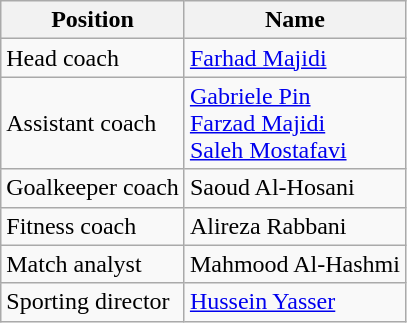<table class="wikitable">
<tr>
<th>Position</th>
<th>Name</th>
</tr>
<tr>
<td>Head coach</td>
<td> <a href='#'>Farhad Majidi</a></td>
</tr>
<tr>
<td>Assistant coach</td>
<td> <a href='#'>Gabriele Pin</a> <br>  <a href='#'>Farzad Majidi</a> <br>  <a href='#'>Saleh Mostafavi</a></td>
</tr>
<tr>
<td>Goalkeeper coach</td>
<td> Saoud Al-Hosani</td>
</tr>
<tr>
<td>Fitness coach</td>
<td> Alireza Rabbani</td>
</tr>
<tr>
<td>Match analyst</td>
<td> Mahmood Al-Hashmi</td>
</tr>
<tr>
<td>Sporting director</td>
<td> <a href='#'>Hussein Yasser</a></td>
</tr>
</table>
